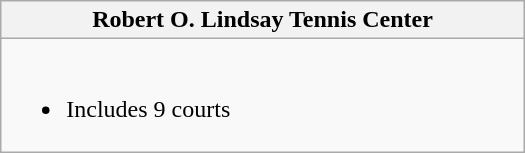<table class="wikitable collapsible collapsed" style="width:350px;">
<tr>
<th><strong>Robert O. Lindsay Tennis Center</strong></th>
</tr>
<tr>
<td><br><ul><li>Includes 9 courts</li></ul></td>
</tr>
</table>
